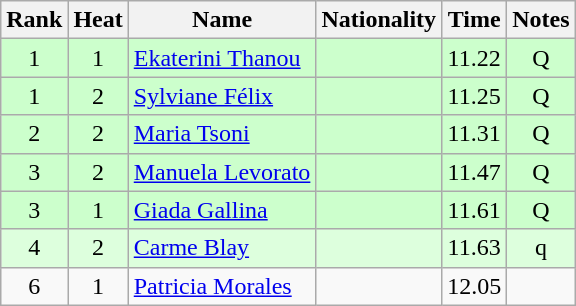<table class="wikitable sortable" style="text-align:center">
<tr>
<th>Rank</th>
<th>Heat</th>
<th>Name</th>
<th>Nationality</th>
<th>Time</th>
<th>Notes</th>
</tr>
<tr bgcolor=ccffcc>
<td>1</td>
<td>1</td>
<td align=left><a href='#'>Ekaterini Thanou</a></td>
<td align=left></td>
<td>11.22</td>
<td>Q</td>
</tr>
<tr bgcolor=ccffcc>
<td>1</td>
<td>2</td>
<td align=left><a href='#'>Sylviane Félix</a></td>
<td align=left></td>
<td>11.25</td>
<td>Q</td>
</tr>
<tr bgcolor=ccffcc>
<td>2</td>
<td>2</td>
<td align=left><a href='#'>Maria Tsoni</a></td>
<td align=left></td>
<td>11.31</td>
<td>Q</td>
</tr>
<tr bgcolor=ccffcc>
<td>3</td>
<td>2</td>
<td align=left><a href='#'>Manuela Levorato</a></td>
<td align=left></td>
<td>11.47</td>
<td>Q</td>
</tr>
<tr bgcolor=ccffcc>
<td>3</td>
<td>1</td>
<td align=left><a href='#'>Giada Gallina</a></td>
<td align=left></td>
<td>11.61</td>
<td>Q</td>
</tr>
<tr bgcolor=ddffdd>
<td>4</td>
<td>2</td>
<td align=left><a href='#'>Carme Blay</a></td>
<td align=left></td>
<td>11.63</td>
<td>q</td>
</tr>
<tr>
<td>6</td>
<td>1</td>
<td align=left><a href='#'>Patricia Morales</a></td>
<td align=left></td>
<td>12.05</td>
<td></td>
</tr>
</table>
